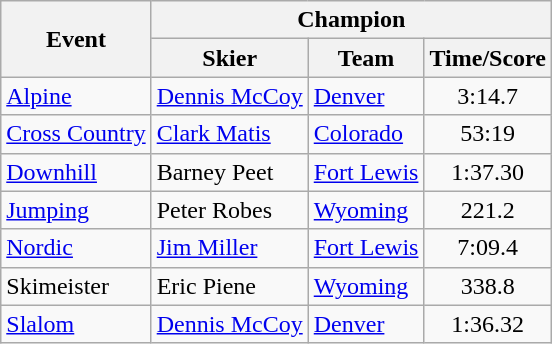<table class="wikitable">
<tr>
<th rowspan="2">Event</th>
<th colspan="3" bgcolor=000000>Champion</th>
</tr>
<tr>
<th>Skier</th>
<th>Team</th>
<th>Time/Score</th>
</tr>
<tr>
<td><a href='#'>Alpine</a></td>
<td><a href='#'>Dennis McCoy</a></td>
<td><a href='#'>Denver</a></td>
<td align=center>3:14.7</td>
</tr>
<tr>
<td><a href='#'>Cross Country</a></td>
<td><a href='#'>Clark Matis</a></td>
<td><a href='#'>Colorado</a></td>
<td align=center>53:19</td>
</tr>
<tr>
<td><a href='#'>Downhill</a></td>
<td>Barney Peet</td>
<td><a href='#'>Fort Lewis</a></td>
<td align=center>1:37.30</td>
</tr>
<tr>
<td><a href='#'>Jumping</a></td>
<td>Peter Robes</td>
<td><a href='#'>Wyoming</a></td>
<td align=center>221.2</td>
</tr>
<tr>
<td><a href='#'>Nordic</a></td>
<td><a href='#'>Jim Miller</a></td>
<td><a href='#'>Fort Lewis</a></td>
<td align=center>7:09.4</td>
</tr>
<tr>
<td>Skimeister</td>
<td>Eric Piene</td>
<td><a href='#'>Wyoming</a></td>
<td align=center>338.8</td>
</tr>
<tr>
<td><a href='#'>Slalom</a></td>
<td><a href='#'>Dennis McCoy</a></td>
<td><a href='#'>Denver</a></td>
<td align=center>1:36.32</td>
</tr>
</table>
